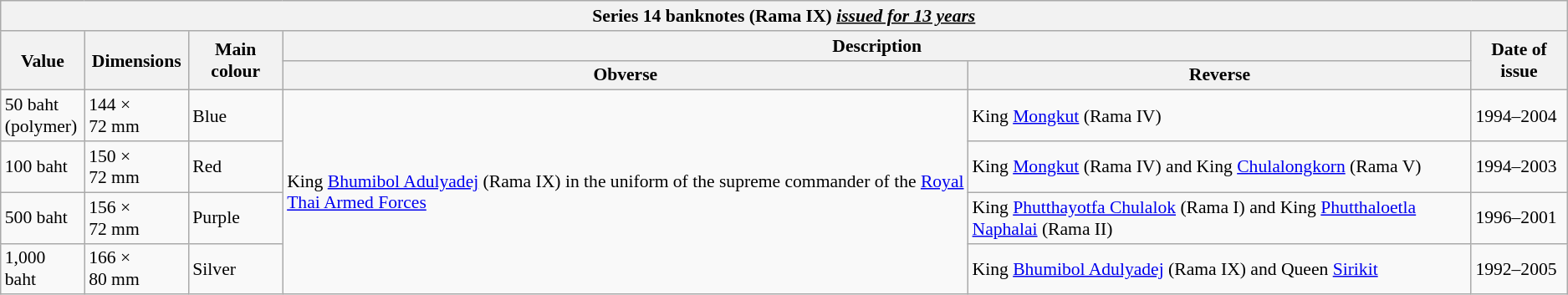<table class="wikitable" style="font-size: 90%" style="width:100%; text-align: center">
<tr>
<th colspan="6">Series 14 banknotes (Rama IX) <em><u>issued for 13 years</u></em></th>
</tr>
<tr>
<th rowspan="2">Value</th>
<th rowspan="2">Dimensions</th>
<th rowspan="2">Main colour</th>
<th colspan="2">Description</th>
<th rowspan="2">Date of issue</th>
</tr>
<tr>
<th>Obverse</th>
<th>Reverse</th>
</tr>
<tr>
<td>50 baht<br>(polymer)</td>
<td>144 × 72 mm</td>
<td>Blue</td>
<td rowspan="4">King <a href='#'>Bhumibol Adulyadej</a> (Rama IX) in the uniform of the supreme commander of the <a href='#'>Royal Thai Armed Forces</a></td>
<td>King <a href='#'>Mongkut</a> (Rama IV)</td>
<td>1994–2004</td>
</tr>
<tr>
<td>100 baht</td>
<td>150 × 72 mm</td>
<td>Red</td>
<td>King <a href='#'>Mongkut</a> (Rama IV) and King <a href='#'>Chulalongkorn</a> (Rama V)</td>
<td>1994–2003</td>
</tr>
<tr>
<td>500 baht</td>
<td>156 × 72 mm</td>
<td>Purple</td>
<td>King <a href='#'>Phutthayotfa Chulalok</a> (Rama I) and King <a href='#'>Phutthaloetla Naphalai</a> (Rama II)</td>
<td>1996–2001</td>
</tr>
<tr>
<td>1,000 baht</td>
<td>166 × 80 mm</td>
<td>Silver</td>
<td>King <a href='#'>Bhumibol Adulyadej</a> (Rama IX) and Queen <a href='#'>Sirikit</a></td>
<td>1992–2005</td>
</tr>
</table>
